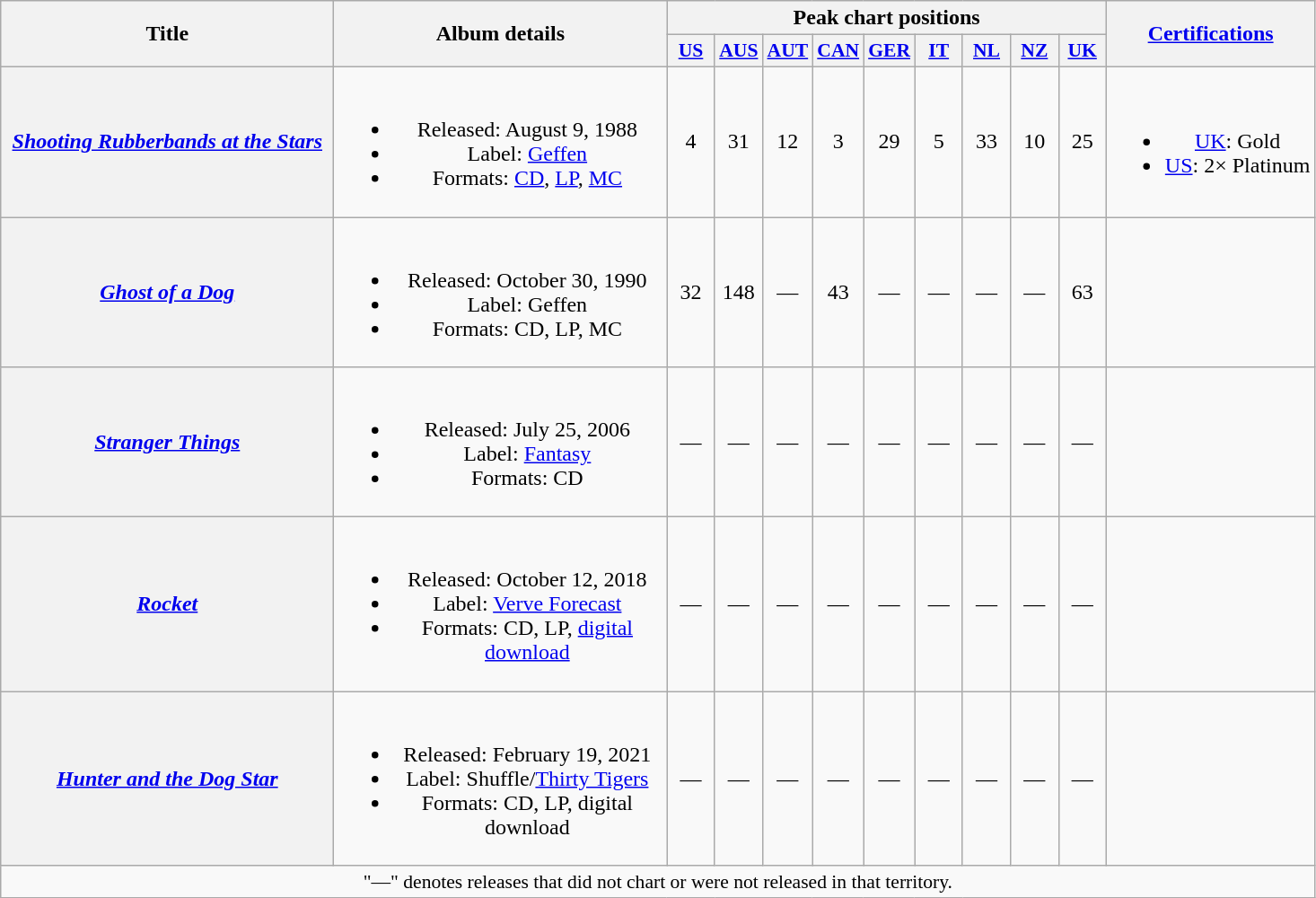<table class="wikitable plainrowheaders" style="text-align:center;">
<tr>
<th rowspan="2" scope="col" style="width:15em;">Title</th>
<th rowspan="2" scope="col" style="width:15em;">Album details</th>
<th colspan="9">Peak chart positions</th>
<th rowspan="2"><a href='#'>Certifications</a></th>
</tr>
<tr>
<th scope="col" style="width:2em;font-size:90%;"><a href='#'>US</a><br></th>
<th scope="col" style="width:2em;font-size:90%;"><a href='#'>AUS</a><br></th>
<th scope="col" style="width:2em;font-size:90%;"><a href='#'>AUT</a><br></th>
<th scope="col" style="width:2em;font-size:90%;"><a href='#'>CAN</a><br></th>
<th scope="col" style="width:2em;font-size:90%;"><a href='#'>GER</a><br></th>
<th scope="col" style="width:2em;font-size:90%;"><a href='#'>IT</a><br></th>
<th scope="col" style="width:2em;font-size:90%;"><a href='#'>NL</a><br></th>
<th scope="col" style="width:2em;font-size:90%;"><a href='#'>NZ</a><br></th>
<th scope="col" style="width:2em;font-size:90%;"><a href='#'>UK</a><br></th>
</tr>
<tr>
<th scope="row"><em><a href='#'>Shooting Rubberbands at the Stars</a></em></th>
<td><br><ul><li>Released: August 9, 1988</li><li>Label: <a href='#'>Geffen</a></li><li>Formats: <a href='#'>CD</a>, <a href='#'>LP</a>, <a href='#'>MC</a></li></ul></td>
<td>4</td>
<td>31</td>
<td>12</td>
<td>3</td>
<td>29</td>
<td>5</td>
<td>33</td>
<td>10</td>
<td>25</td>
<td><br><ul><li><a href='#'>UK</a>: Gold</li><li><a href='#'>US</a>: 2× Platinum</li></ul></td>
</tr>
<tr>
<th scope="row"><em><a href='#'>Ghost of a Dog</a></em></th>
<td><br><ul><li>Released: October 30, 1990</li><li>Label: Geffen</li><li>Formats: CD, LP, MC</li></ul></td>
<td>32</td>
<td>148</td>
<td>—</td>
<td>43</td>
<td>—</td>
<td>—</td>
<td>—</td>
<td>—</td>
<td>63</td>
<td></td>
</tr>
<tr>
<th scope="row"><em><a href='#'>Stranger Things</a></em></th>
<td><br><ul><li>Released: July 25, 2006</li><li>Label: <a href='#'>Fantasy</a></li><li>Formats: CD</li></ul></td>
<td>—</td>
<td>—</td>
<td>—</td>
<td>—</td>
<td>—</td>
<td>—</td>
<td>—</td>
<td>—</td>
<td>—</td>
<td></td>
</tr>
<tr>
<th scope="row"><em><a href='#'>Rocket</a></em></th>
<td><br><ul><li>Released: October 12, 2018</li><li>Label: <a href='#'>Verve Forecast</a></li><li>Formats: CD, LP, <a href='#'>digital download</a></li></ul></td>
<td>—</td>
<td>—</td>
<td>—</td>
<td>—</td>
<td>—</td>
<td>—</td>
<td>—</td>
<td>—</td>
<td>—</td>
<td></td>
</tr>
<tr>
<th scope="row"><em><a href='#'>Hunter and the Dog Star</a></em></th>
<td><br><ul><li>Released: February 19, 2021</li><li>Label: Shuffle/<a href='#'>Thirty Tigers</a></li><li>Formats: CD, LP, digital download</li></ul></td>
<td>—</td>
<td>—</td>
<td>—</td>
<td>—</td>
<td>—</td>
<td>—</td>
<td>—</td>
<td>—</td>
<td>—</td>
<td></td>
</tr>
<tr>
<td colspan="12" style="font-size:90%">"—" denotes releases that did not chart or were not released in that territory.</td>
</tr>
</table>
